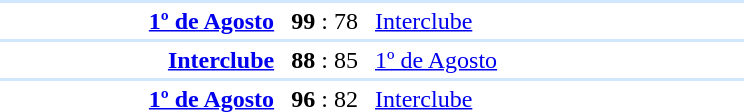<table style="text-align:center" width=500>
<tr>
<th width=30%></th>
<th width=10%></th>
<th width=30%></th>
<th width=10%></th>
</tr>
<tr align="left" bgcolor=#D0E7FF>
<td colspan=4></td>
</tr>
<tr>
<td align="right"><strong><a href='#'>1º de Agosto</a></strong></td>
<td><strong>99</strong> : 78</td>
<td align=left><a href='#'>Interclube</a></td>
</tr>
<tr align="left" bgcolor=#D0E7FF>
<td colspan=4></td>
</tr>
<tr>
<td align="right"><strong><a href='#'>Interclube</a></strong></td>
<td><strong>88</strong> : 85</td>
<td align=left><a href='#'>1º de Agosto</a></td>
</tr>
<tr align="left" bgcolor=#D0E7FF>
<td colspan=4></td>
</tr>
<tr>
<td align="right"><strong><a href='#'>1º de Agosto</a></strong></td>
<td><strong>96</strong> : 82</td>
<td align=left><a href='#'>Interclube</a></td>
</tr>
</table>
